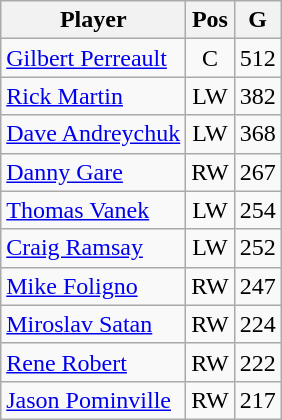<table class="wikitable" style="text-align:center; float:left; margin-right:1em;">
<tr>
<th>Player</th>
<th>Pos</th>
<th>G</th>
</tr>
<tr>
<td style="text-align:left;"><a href='#'>Gilbert Perreault</a></td>
<td>C</td>
<td>512</td>
</tr>
<tr>
<td style="text-align:left;"><a href='#'>Rick Martin</a></td>
<td>LW</td>
<td>382</td>
</tr>
<tr>
<td style="text-align:left;"><a href='#'>Dave Andreychuk</a></td>
<td>LW</td>
<td>368</td>
</tr>
<tr>
<td style="text-align:left;"><a href='#'>Danny Gare</a></td>
<td>RW</td>
<td>267</td>
</tr>
<tr>
<td style="text-align:left;"><a href='#'>Thomas Vanek</a></td>
<td>LW</td>
<td>254</td>
</tr>
<tr>
<td style="text-align:left;"><a href='#'>Craig Ramsay</a></td>
<td>LW</td>
<td>252</td>
</tr>
<tr>
<td style="text-align:left;"><a href='#'>Mike Foligno</a></td>
<td>RW</td>
<td>247</td>
</tr>
<tr>
<td style="text-align:left;"><a href='#'>Miroslav Satan</a></td>
<td>RW</td>
<td>224</td>
</tr>
<tr>
<td style="text-align:left;"><a href='#'>Rene Robert</a></td>
<td>RW</td>
<td>222</td>
</tr>
<tr>
<td style="text-align:left;"><a href='#'>Jason Pominville</a></td>
<td>RW</td>
<td>217</td>
</tr>
</table>
